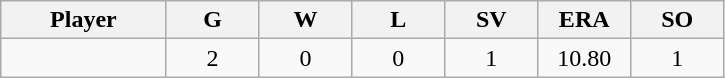<table class="wikitable sortable">
<tr>
<th bgcolor="#DDDDFF" width="16%">Player</th>
<th bgcolor="#DDDDFF" width="9%">G</th>
<th bgcolor="#DDDDFF" width="9%">W</th>
<th bgcolor="#DDDDFF" width="9%">L</th>
<th bgcolor="#DDDDFF" width="9%">SV</th>
<th bgcolor="#DDDDFF" width="9%">ERA</th>
<th bgcolor="#DDDDFF" width="9%">SO</th>
</tr>
<tr align="center">
<td></td>
<td>2</td>
<td>0</td>
<td>0</td>
<td>1</td>
<td>10.80</td>
<td>1</td>
</tr>
</table>
